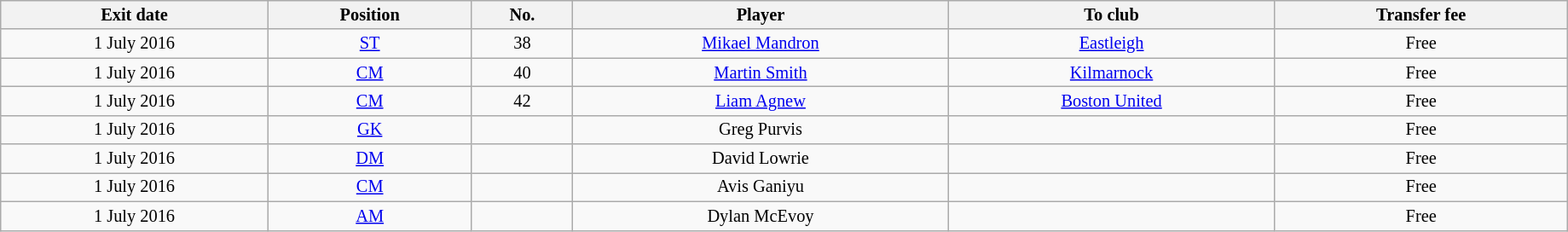<table class="wikitable sortable" style="width:97%; text-align:center; font-size:85%; text-align:centre">
<tr>
<th>Exit date</th>
<th>Position</th>
<th>No.</th>
<th>Player</th>
<th>To club</th>
<th>Transfer fee</th>
</tr>
<tr>
<td>1 July 2016</td>
<td><a href='#'>ST</a></td>
<td>38</td>
<td> <a href='#'>Mikael Mandron</a></td>
<td> <a href='#'>Eastleigh</a></td>
<td>Free</td>
</tr>
<tr>
<td>1 July 2016</td>
<td><a href='#'>CM</a></td>
<td>40</td>
<td> <a href='#'>Martin Smith</a></td>
<td> <a href='#'>Kilmarnock</a></td>
<td>Free</td>
</tr>
<tr>
<td>1 July 2016</td>
<td><a href='#'>CM</a></td>
<td>42</td>
<td> <a href='#'>Liam Agnew</a></td>
<td> <a href='#'>Boston United</a></td>
<td>Free</td>
</tr>
<tr>
<td>1 July 2016</td>
<td><a href='#'>GK</a></td>
<td></td>
<td> Greg Purvis</td>
<td></td>
<td>Free</td>
</tr>
<tr>
<td>1 July 2016</td>
<td><a href='#'>DM</a></td>
<td></td>
<td> David Lowrie</td>
<td></td>
<td>Free</td>
</tr>
<tr>
<td>1 July 2016</td>
<td><a href='#'>CM</a></td>
<td></td>
<td> Avis Ganiyu</td>
<td></td>
<td>Free</td>
</tr>
<tr>
<td>1 July 2016</td>
<td><a href='#'>AM</a></td>
<td></td>
<td> Dylan McEvoy</td>
<td></td>
<td>Free</td>
</tr>
</table>
